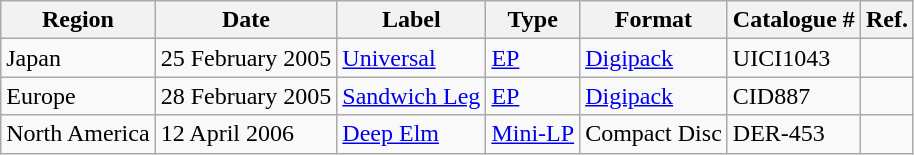<table class="wikitable">
<tr>
<th>Region</th>
<th>Date</th>
<th>Label</th>
<th>Type</th>
<th>Format</th>
<th>Catalogue #</th>
<th>Ref.</th>
</tr>
<tr>
<td rowspan="1">Japan</td>
<td rowspan="1">25 February 2005</td>
<td><a href='#'>Universal</a></td>
<td><a href='#'>EP</a></td>
<td><a href='#'>Digipack</a></td>
<td>UICI1043</td>
<td></td>
</tr>
<tr>
<td rowspan="1">Europe</td>
<td rowspan="1">28 February 2005</td>
<td><a href='#'>Sandwich Leg</a></td>
<td><a href='#'>EP</a></td>
<td><a href='#'>Digipack</a></td>
<td>CID887</td>
<td></td>
</tr>
<tr>
<td rowspan="1">North America</td>
<td rowspan="1">12 April 2006</td>
<td><a href='#'>Deep Elm</a></td>
<td><a href='#'>Mini-LP</a></td>
<td>Compact Disc</td>
<td>DER-453</td>
<td></td>
</tr>
</table>
